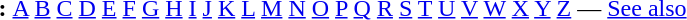<table id="toc" border="0">
<tr>
<th>:</th>
<td><a href='#'>A</a> <a href='#'>B</a> <a href='#'>C</a> <a href='#'>D</a> <a href='#'>E</a> <a href='#'>F</a> <a href='#'>G</a> <a href='#'>H</a> <a href='#'>I</a> <a href='#'>J</a> <a href='#'>K</a> <a href='#'>L</a> <a href='#'>M</a> <a href='#'>N</a> <a href='#'>O</a> <a href='#'>P</a> <a href='#'>Q</a> <a href='#'>R</a> <a href='#'>S</a> <a href='#'>T</a> <a href='#'>U</a> <a href='#'>V</a> <a href='#'>W</a> <a href='#'>X</a> <a href='#'>Y</a>  <a href='#'>Z</a> — <a href='#'>See also</a></td>
</tr>
</table>
